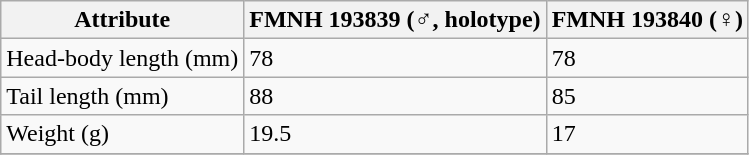<table class="wikitable">
<tr>
<th>Attribute</th>
<th>FMNH 193839 (♂, holotype)</th>
<th>FMNH 193840 (♀)</th>
</tr>
<tr>
<td>Head-body length (mm)</td>
<td>78</td>
<td>78</td>
</tr>
<tr>
<td>Tail length (mm)</td>
<td>88</td>
<td>85</td>
</tr>
<tr>
<td>Weight (g)</td>
<td>19.5</td>
<td>17</td>
</tr>
<tr>
</tr>
</table>
